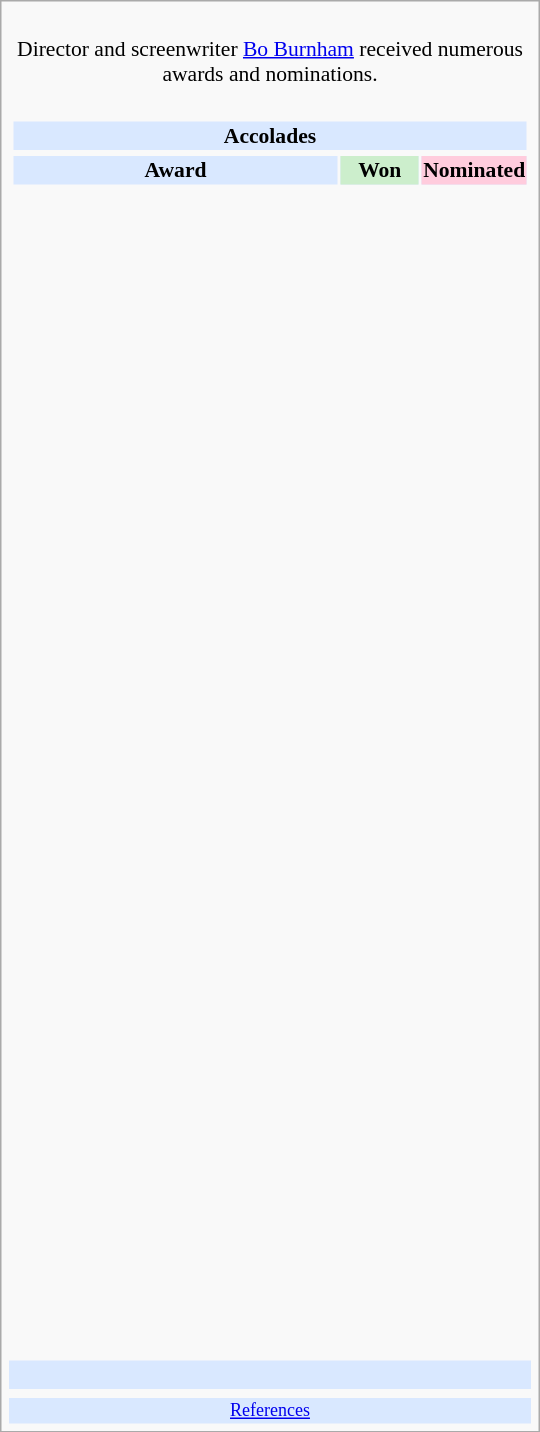<table class="infobox" style="width: 25em; text-align: left; font-size: 90%; vertical-align: middle;">
<tr>
<td colspan="3" style="text-align:center;"><br>Director and screenwriter <a href='#'>Bo Burnham</a> received numerous awards and nominations.</td>
</tr>
<tr>
<td colspan=3><br><table class="collapsible collapsed" width=100%>
<tr>
<th colspan=3 style="background-color: #D9E8FF; text-align: center;">Accolades</th>
</tr>
<tr>
</tr>
<tr style="background:#d9e8ff; text-align:center;">
<td style="text-align:center;"><strong>Award</strong></td>
<td style="text-align:center; background:#cec; text-size:0.9em; width:50px;"><strong>Won</strong></td>
<td style="text-align:center; background:#fcd; text-size:0.9em; width:50px;"><strong>Nominated</strong></td>
</tr>
<tr>
<td style="text-align:center;"><br></td>
<td></td>
<td></td>
</tr>
<tr>
<td style="text-align:center;"><br></td>
<td></td>
<td></td>
</tr>
<tr>
<td style="text-align:center;"><br></td>
<td></td>
<td></td>
</tr>
<tr>
<td style="text-align:center;"><br></td>
<td></td>
<td></td>
</tr>
<tr>
<td style="text-align:center;"><br></td>
<td></td>
<td></td>
</tr>
<tr>
<td style="text-align:center;"><br></td>
<td></td>
<td></td>
</tr>
<tr>
<td style="text-align:center;"><br></td>
<td></td>
<td></td>
</tr>
<tr>
<td style="text-align:center;"><br></td>
<td></td>
<td></td>
</tr>
<tr>
<td style="text-align:center;"><br></td>
<td></td>
<td></td>
</tr>
<tr>
<td style="text-align:center;"><br></td>
<td></td>
<td></td>
</tr>
<tr>
<td style="text-align:center;"><br></td>
<td></td>
<td></td>
</tr>
<tr>
<td style="text-align:center;"><br></td>
<td></td>
<td></td>
</tr>
<tr>
<td style="text-align:center;"><br></td>
<td></td>
<td></td>
</tr>
<tr>
<td style="text-align:center;"><br></td>
<td></td>
<td></td>
</tr>
<tr>
<td style="text-align:center;"><br></td>
<td></td>
<td></td>
</tr>
<tr>
<td style="text-align:center;"><br></td>
<td></td>
<td></td>
</tr>
<tr>
<td style="text-align:center;"><br></td>
<td></td>
<td></td>
</tr>
<tr>
<td style="text-align:center;"><br></td>
<td></td>
<td></td>
</tr>
<tr>
<td style="text-align:center;"><br></td>
<td></td>
<td></td>
</tr>
<tr>
<td style="text-align:center;"><br></td>
<td></td>
<td></td>
</tr>
<tr>
<td style="text-align:center;"><br></td>
<td></td>
<td></td>
</tr>
<tr>
<td style="text-align:center;"><br></td>
<td></td>
<td></td>
</tr>
<tr>
<td style="text-align:center;"><br></td>
<td></td>
<td></td>
</tr>
<tr>
<td style="text-align:center;"><br></td>
<td></td>
<td></td>
</tr>
<tr>
<td style="text-align:center;"><br></td>
<td></td>
<td></td>
</tr>
<tr>
<td style="text-align:center;"><br></td>
<td></td>
<td></td>
</tr>
<tr>
<td style="text-align:center;"><br></td>
<td></td>
<td></td>
</tr>
<tr>
<td style="text-align:center;"><br></td>
<td></td>
<td></td>
</tr>
<tr>
<td style="text-align:center;"><br></td>
<td></td>
<td></td>
</tr>
<tr>
<td style="text-align:center;"><br></td>
<td></td>
<td></td>
</tr>
<tr>
<td style="text-align:center;"><br></td>
<td></td>
<td></td>
</tr>
<tr>
<td style="text-align:center;"><br></td>
<td></td>
<td></td>
</tr>
<tr>
<td style="text-align:center;"><br></td>
<td></td>
<td></td>
</tr>
<tr>
<td style="text-align:center;"><br></td>
<td></td>
<td></td>
</tr>
<tr>
<td style="text-align:center;"><br></td>
<td></td>
<td></td>
</tr>
<tr>
<td style="text-align:center;"><br></td>
<td></td>
<td></td>
</tr>
<tr>
<td style="text-align:center;"><br></td>
<td></td>
<td></td>
</tr>
<tr>
</tr>
</table>
</td>
</tr>
<tr style="background:#d9e8ff;">
<td style="text-align:center;" colspan="3"><br></td>
</tr>
<tr>
<td></td>
<td></td>
<td></td>
</tr>
<tr style="background:#d9e8ff;">
<td colspan="3" style="font-size: smaller; text-align:center;"><a href='#'>References</a></td>
</tr>
</table>
